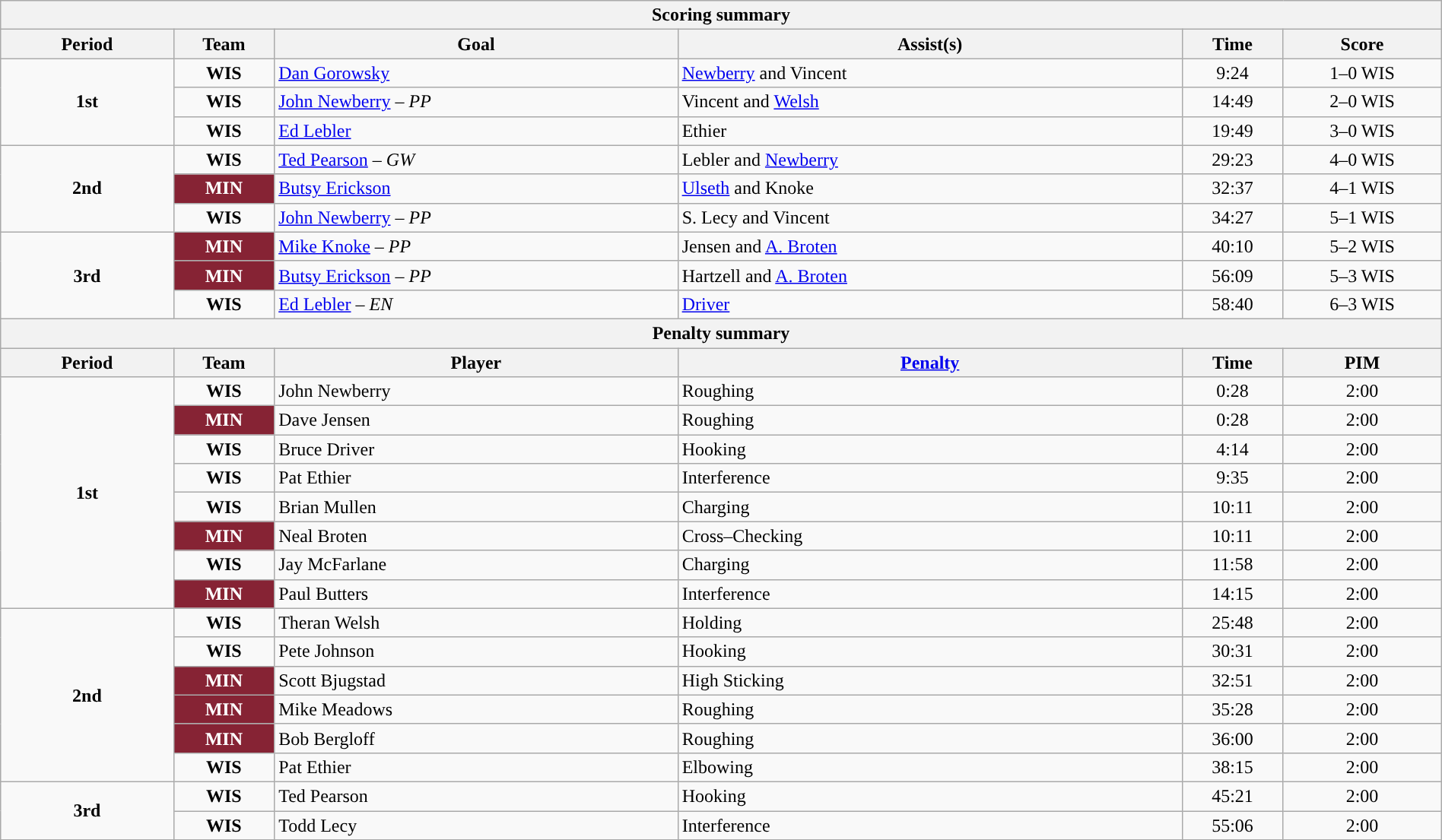<table style="width:100%;" class="wikitable">
<tr>
<th colspan=6>Scoring summary</th>
</tr>
<tr>
<th style="width:12%;">Period</th>
<th style="width:7%;">Team</th>
<th style="width:28%;">Goal</th>
<th style="width:35%;">Assist(s)</th>
<th style="width:7%;">Time</th>
<th style="width:11%;">Score</th>
</tr>
<tr>
<td style="text-align:center;" rowspan="3"><strong>1st</strong></td>
<td align=center><strong>WIS</strong></td>
<td><a href='#'>Dan Gorowsky</a></td>
<td><a href='#'>Newberry</a> and Vincent</td>
<td align=center>9:24</td>
<td align=center>1–0 WIS</td>
</tr>
<tr>
<td align=center><strong>WIS</strong></td>
<td><a href='#'>John Newberry</a> – <em>PP</em></td>
<td>Vincent and <a href='#'>Welsh</a></td>
<td align=center>14:49</td>
<td align=center>2–0 WIS</td>
</tr>
<tr>
<td align=center><strong>WIS</strong></td>
<td><a href='#'>Ed Lebler</a></td>
<td>Ethier</td>
<td align=center>19:49</td>
<td align=center>3–0 WIS</td>
</tr>
<tr>
<td style="text-align:center;" rowspan="3"><strong>2nd</strong></td>
<td align=center><strong>WIS</strong></td>
<td><a href='#'>Ted Pearson</a> – <em>GW</em></td>
<td>Lebler and <a href='#'>Newberry</a></td>
<td align=center>29:23</td>
<td align=center>4–0 WIS</td>
</tr>
<tr>
<td align=center style="color:white; background:#862334; "><strong>MIN</strong></td>
<td><a href='#'>Butsy Erickson</a></td>
<td><a href='#'>Ulseth</a> and Knoke</td>
<td align=center>32:37</td>
<td align=center>4–1 WIS</td>
</tr>
<tr>
<td align=center><strong>WIS</strong></td>
<td><a href='#'>John Newberry</a> – <em>PP</em></td>
<td>S. Lecy and Vincent</td>
<td align=center>34:27</td>
<td align=center>5–1 WIS</td>
</tr>
<tr>
<td style="text-align:center;" rowspan="3"><strong>3rd</strong></td>
<td align=center style="color:white; background:#862334; "><strong>MIN</strong></td>
<td><a href='#'>Mike Knoke</a> – <em>PP</em></td>
<td>Jensen and <a href='#'>A. Broten</a></td>
<td align=center>40:10</td>
<td align=center>5–2 WIS</td>
</tr>
<tr>
<td align=center style="color:white; background:#862334; "><strong>MIN</strong></td>
<td><a href='#'>Butsy Erickson</a> – <em>PP</em></td>
<td>Hartzell and <a href='#'>A. Broten</a></td>
<td align=center>56:09</td>
<td align=center>5–3 WIS</td>
</tr>
<tr>
<td align=center><strong>WIS</strong></td>
<td><a href='#'>Ed Lebler</a> – <em>EN</em></td>
<td><a href='#'>Driver</a></td>
<td align=center>58:40</td>
<td align=center>6–3 WIS</td>
</tr>
<tr>
<th colspan=6>Penalty summary</th>
</tr>
<tr>
<th style="width:12%;">Period</th>
<th style="width:7%;">Team</th>
<th style="width:28%;">Player</th>
<th style="width:35%;"><a href='#'>Penalty</a></th>
<th style="width:7%;">Time</th>
<th style="width:11%;">PIM</th>
</tr>
<tr>
<td style="text-align:center;" rowspan="8"><strong>1st</strong></td>
<td align=center><strong>WIS</strong></td>
<td>John Newberry</td>
<td>Roughing</td>
<td align=center>0:28</td>
<td align=center>2:00</td>
</tr>
<tr>
<td align=center style="color:white; background:#862334; "><strong>MIN</strong></td>
<td>Dave Jensen</td>
<td>Roughing</td>
<td align=center>0:28</td>
<td align=center>2:00</td>
</tr>
<tr>
<td align=center><strong>WIS</strong></td>
<td>Bruce Driver</td>
<td>Hooking</td>
<td align=center>4:14</td>
<td align=center>2:00</td>
</tr>
<tr>
<td align=center><strong>WIS</strong></td>
<td>Pat Ethier</td>
<td>Interference</td>
<td align=center>9:35</td>
<td align=center>2:00</td>
</tr>
<tr>
<td align=center><strong>WIS</strong></td>
<td>Brian Mullen</td>
<td>Charging</td>
<td align=center>10:11</td>
<td align=center>2:00</td>
</tr>
<tr>
<td align=center style="color:white; background:#862334; "><strong>MIN</strong></td>
<td>Neal Broten</td>
<td>Cross–Checking</td>
<td align=center>10:11</td>
<td align=center>2:00</td>
</tr>
<tr>
<td align=center><strong>WIS</strong></td>
<td>Jay McFarlane</td>
<td>Charging</td>
<td align=center>11:58</td>
<td align=center>2:00</td>
</tr>
<tr>
<td align=center style="color:white; background:#862334; "><strong>MIN</strong></td>
<td>Paul Butters</td>
<td>Interference</td>
<td align=center>14:15</td>
<td align=center>2:00</td>
</tr>
<tr>
<td style="text-align:center;" rowspan="6"><strong>2nd</strong></td>
<td align=center><strong>WIS</strong></td>
<td>Theran Welsh</td>
<td>Holding</td>
<td align=center>25:48</td>
<td align=center>2:00</td>
</tr>
<tr>
<td align=center><strong>WIS</strong></td>
<td>Pete Johnson</td>
<td>Hooking</td>
<td align=center>30:31</td>
<td align=center>2:00</td>
</tr>
<tr>
<td align=center style="color:white; background:#862334; "><strong>MIN</strong></td>
<td>Scott Bjugstad</td>
<td>High Sticking</td>
<td align=center>32:51</td>
<td align=center>2:00</td>
</tr>
<tr>
<td align=center style="color:white; background:#862334; "><strong>MIN</strong></td>
<td>Mike Meadows</td>
<td>Roughing</td>
<td align=center>35:28</td>
<td align=center>2:00</td>
</tr>
<tr>
<td align=center style="color:white; background:#862334; "><strong>MIN</strong></td>
<td>Bob Bergloff</td>
<td>Roughing</td>
<td align=center>36:00</td>
<td align=center>2:00</td>
</tr>
<tr>
<td align=center><strong>WIS</strong></td>
<td>Pat Ethier</td>
<td>Elbowing</td>
<td align=center>38:15</td>
<td align=center>2:00</td>
</tr>
<tr>
<td style="text-align:center;" rowspan="2"><strong>3rd</strong></td>
<td align=center><strong>WIS</strong></td>
<td>Ted Pearson</td>
<td>Hooking</td>
<td align=center>45:21</td>
<td align=center>2:00</td>
</tr>
<tr>
<td align=center><strong>WIS</strong></td>
<td>Todd Lecy</td>
<td>Interference</td>
<td align=center>55:06</td>
<td align=center>2:00</td>
</tr>
<tr>
</tr>
</table>
